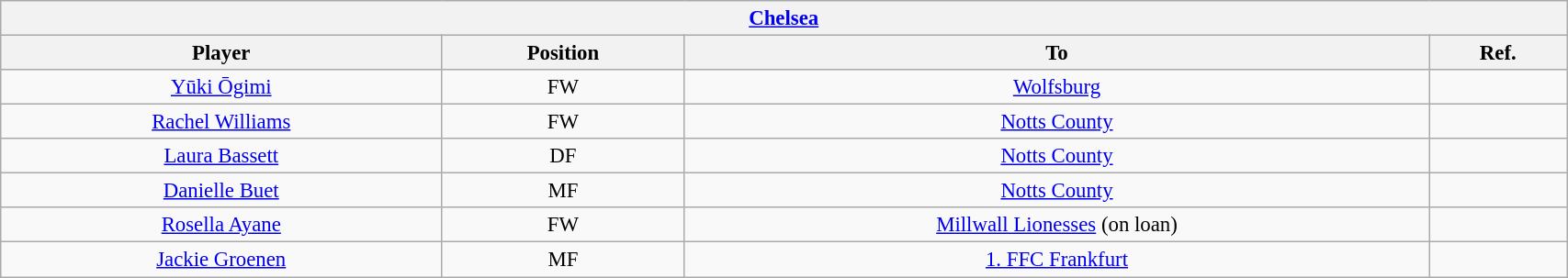<table class="wikitable sortable collapsible collapsed" style="font-size:95%; text-align: center; width: 90%;">
<tr>
<th colspan="4"  style="with:100%; text-align:center;"><strong><a href='#'>Chelsea</a></strong></th>
</tr>
<tr>
<th>Player</th>
<th>Position</th>
<th>To</th>
<th>Ref.</th>
</tr>
<tr>
<td> <a href='#'>Yūki Ōgimi</a></td>
<td>FW</td>
<td><a href='#'>Wolfsburg</a></td>
<td></td>
</tr>
<tr>
<td> <a href='#'>Rachel Williams</a></td>
<td>FW</td>
<td><a href='#'>Notts County</a></td>
<td></td>
</tr>
<tr>
<td> <a href='#'>Laura Bassett</a></td>
<td>DF</td>
<td><a href='#'>Notts County</a></td>
<td></td>
</tr>
<tr>
<td> <a href='#'>Danielle Buet</a></td>
<td>MF</td>
<td><a href='#'>Notts County</a></td>
<td></td>
</tr>
<tr>
<td> <a href='#'>Rosella Ayane</a></td>
<td>FW</td>
<td><a href='#'>Millwall Lionesses</a> (on loan)</td>
<td></td>
</tr>
<tr>
<td> <a href='#'>Jackie Groenen</a></td>
<td>MF</td>
<td><a href='#'>1. FFC Frankfurt</a></td>
<td></td>
</tr>
</table>
